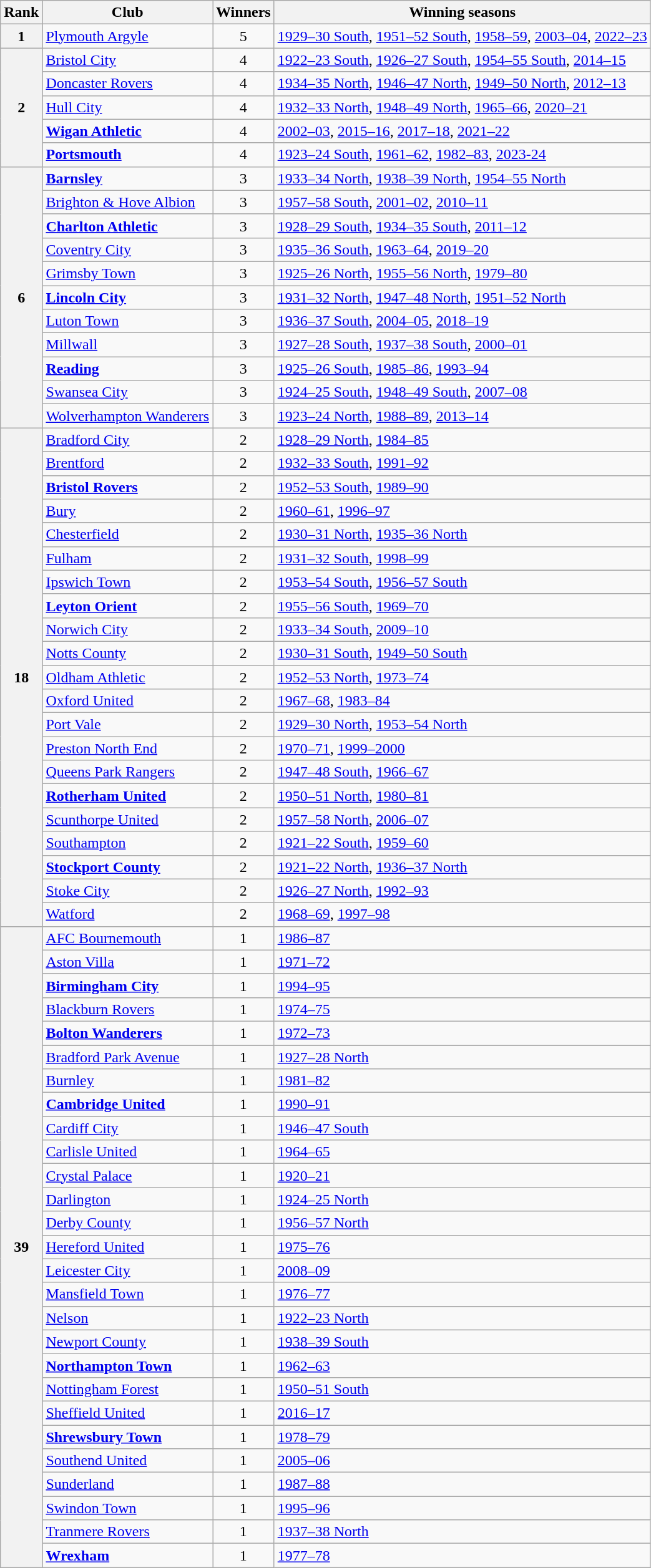<table class="wikitable sortable">
<tr>
<th>Rank</th>
<th>Club</th>
<th>Winners</th>
<th>Winning seasons</th>
</tr>
<tr>
<th>1</th>
<td><a href='#'>Plymouth Argyle</a></td>
<td style="text-align:center">5</td>
<td><a href='#'>1929–30 South</a>, <a href='#'>1951–52 South</a>, <a href='#'>1958–59</a>, <a href='#'>2003–04</a>, <a href='#'>2022–23</a></td>
</tr>
<tr>
<th rowspan="5">2</th>
<td><a href='#'>Bristol City</a></td>
<td style="text-align:center">4</td>
<td><a href='#'>1922–23 South</a>, <a href='#'>1926–27 South</a>, <a href='#'>1954–55 South</a>, <a href='#'>2014–15</a></td>
</tr>
<tr>
<td><a href='#'>Doncaster Rovers</a></td>
<td style="text-align:center">4</td>
<td><a href='#'>1934–35 North</a>, <a href='#'>1946–47 North</a>, <a href='#'>1949–50 North</a>, <a href='#'>2012–13</a></td>
</tr>
<tr>
<td><a href='#'>Hull City</a></td>
<td style="text-align:center">4</td>
<td><a href='#'>1932–33 North</a>, <a href='#'>1948–49 North</a>, <a href='#'>1965–66</a>, <a href='#'>2020–21</a></td>
</tr>
<tr>
<td><strong><a href='#'>Wigan Athletic</a></strong></td>
<td style="text-align:center">4</td>
<td><a href='#'>2002–03</a>, <a href='#'>2015–16</a>, <a href='#'>2017–18</a>, <a href='#'>2021–22</a></td>
</tr>
<tr>
<td><strong><a href='#'>Portsmouth</a></strong></td>
<td style="text-align:center">4</td>
<td><a href='#'>1923–24 South</a>, <a href='#'>1961–62</a>, <a href='#'>1982–83</a>, <a href='#'>2023-24</a></td>
</tr>
<tr>
<th rowspan="11">6</th>
<td><strong><a href='#'>Barnsley</a></strong></td>
<td style="text-align:center">3</td>
<td><a href='#'>1933–34 North</a>, <a href='#'>1938–39 North</a>, <a href='#'>1954–55 North</a></td>
</tr>
<tr>
<td><a href='#'>Brighton & Hove Albion</a></td>
<td style="text-align:center">3</td>
<td><a href='#'>1957–58 South</a>, <a href='#'>2001–02</a>, <a href='#'>2010–11</a></td>
</tr>
<tr>
<td><strong><a href='#'>Charlton Athletic</a></strong></td>
<td style="text-align:center">3</td>
<td><a href='#'>1928–29 South</a>, <a href='#'>1934–35 South</a>, <a href='#'>2011–12</a></td>
</tr>
<tr>
<td><a href='#'>Coventry City</a></td>
<td style="text-align:center">3</td>
<td><a href='#'>1935–36 South</a>, <a href='#'>1963–64</a>, <a href='#'>2019–20</a></td>
</tr>
<tr>
<td><a href='#'>Grimsby Town</a></td>
<td style="text-align:center">3</td>
<td><a href='#'>1925–26 North</a>, <a href='#'>1955–56 North</a>, <a href='#'>1979–80</a></td>
</tr>
<tr>
<td><strong><a href='#'>Lincoln City</a></strong></td>
<td style="text-align:center">3</td>
<td><a href='#'>1931–32 North</a>, <a href='#'>1947–48 North</a>, <a href='#'>1951–52 North</a></td>
</tr>
<tr>
<td><a href='#'>Luton Town</a></td>
<td style="text-align:center">3</td>
<td><a href='#'>1936–37 South</a>, <a href='#'>2004–05</a>, <a href='#'>2018–19</a></td>
</tr>
<tr>
<td><a href='#'>Millwall</a></td>
<td style="text-align:center">3</td>
<td><a href='#'>1927–28 South</a>, <a href='#'>1937–38 South</a>, <a href='#'>2000–01</a></td>
</tr>
<tr>
<td><strong><a href='#'>Reading</a></strong></td>
<td style="text-align:center">3</td>
<td><a href='#'>1925–26 South</a>, <a href='#'>1985–86</a>, <a href='#'>1993–94</a></td>
</tr>
<tr>
<td><a href='#'>Swansea City</a></td>
<td style="text-align:center">3</td>
<td><a href='#'>1924–25 South</a>, <a href='#'>1948–49 South</a>, <a href='#'>2007–08</a></td>
</tr>
<tr>
<td><a href='#'>Wolverhampton Wanderers</a></td>
<td style="text-align:center">3</td>
<td><a href='#'>1923–24 North</a>, <a href='#'>1988–89</a>, <a href='#'>2013–14</a></td>
</tr>
<tr>
<th rowspan="21">18</th>
<td><a href='#'>Bradford City</a></td>
<td style="text-align:center">2</td>
<td><a href='#'>1928–29 North</a>, <a href='#'>1984–85</a></td>
</tr>
<tr>
<td><a href='#'>Brentford</a></td>
<td style="text-align:center">2</td>
<td><a href='#'>1932–33 South</a>, <a href='#'>1991–92</a></td>
</tr>
<tr>
<td><strong><a href='#'>Bristol Rovers</a></strong></td>
<td style="text-align:center">2</td>
<td><a href='#'>1952–53 South</a>, <a href='#'>1989–90</a></td>
</tr>
<tr>
<td><a href='#'>Bury</a></td>
<td style="text-align:center">2</td>
<td><a href='#'>1960–61</a>, <a href='#'>1996–97</a></td>
</tr>
<tr>
<td><a href='#'>Chesterfield</a></td>
<td style="text-align:center">2</td>
<td><a href='#'>1930–31 North</a>, <a href='#'>1935–36 North</a></td>
</tr>
<tr>
<td><a href='#'>Fulham</a></td>
<td style="text-align:center">2</td>
<td><a href='#'>1931–32 South</a>, <a href='#'>1998–99</a></td>
</tr>
<tr>
<td><a href='#'>Ipswich Town</a></td>
<td style="text-align:center">2</td>
<td><a href='#'>1953–54 South</a>, <a href='#'>1956–57 South</a></td>
</tr>
<tr>
<td><strong><a href='#'>Leyton Orient</a></strong></td>
<td style="text-align:center">2</td>
<td><a href='#'>1955–56 South</a>, <a href='#'>1969–70</a></td>
</tr>
<tr>
<td><a href='#'>Norwich City</a></td>
<td style="text-align:center">2</td>
<td><a href='#'>1933–34 South</a>, <a href='#'>2009–10</a></td>
</tr>
<tr>
<td><a href='#'>Notts County</a></td>
<td style="text-align:center">2</td>
<td><a href='#'>1930–31 South</a>, <a href='#'>1949–50 South</a></td>
</tr>
<tr>
<td><a href='#'>Oldham Athletic</a></td>
<td style="text-align:center">2</td>
<td><a href='#'>1952–53 North</a>, <a href='#'>1973–74</a></td>
</tr>
<tr>
<td><a href='#'>Oxford United</a></td>
<td style="text-align:center">2</td>
<td><a href='#'>1967–68</a>, <a href='#'>1983–84</a></td>
</tr>
<tr>
<td><a href='#'>Port Vale</a></td>
<td style="text-align:center">2</td>
<td><a href='#'>1929–30 North</a>, <a href='#'>1953–54 North</a></td>
</tr>
<tr>
<td><a href='#'>Preston North End</a></td>
<td style="text-align:center">2</td>
<td><a href='#'>1970–71</a>, <a href='#'>1999–2000</a></td>
</tr>
<tr>
<td><a href='#'>Queens Park Rangers</a></td>
<td style="text-align:center">2</td>
<td><a href='#'>1947–48 South</a>, <a href='#'>1966–67</a></td>
</tr>
<tr>
<td><strong><a href='#'>Rotherham United</a></strong></td>
<td style="text-align:center">2</td>
<td><a href='#'>1950–51 North</a>, <a href='#'>1980–81</a></td>
</tr>
<tr>
<td><a href='#'>Scunthorpe United</a></td>
<td style="text-align:center">2</td>
<td><a href='#'>1957–58 North</a>, <a href='#'>2006–07</a></td>
</tr>
<tr>
<td><a href='#'>Southampton</a></td>
<td style="text-align:center">2</td>
<td><a href='#'>1921–22 South</a>, <a href='#'>1959–60</a></td>
</tr>
<tr>
<td><strong><a href='#'>Stockport County</a></strong></td>
<td style="text-align:center">2</td>
<td><a href='#'>1921–22 North</a>, <a href='#'>1936–37 North</a></td>
</tr>
<tr>
<td><a href='#'>Stoke City</a></td>
<td style="text-align:center">2</td>
<td><a href='#'>1926–27 North</a>, <a href='#'>1992–93</a></td>
</tr>
<tr>
<td><a href='#'>Watford</a></td>
<td style="text-align:center">2</td>
<td><a href='#'>1968–69</a>, <a href='#'>1997–98</a></td>
</tr>
<tr>
<th rowspan="27">39</th>
<td><a href='#'>AFC Bournemouth</a></td>
<td style="text-align:center">1</td>
<td><a href='#'>1986–87</a></td>
</tr>
<tr>
<td><a href='#'>Aston Villa</a></td>
<td style="text-align:center">1</td>
<td><a href='#'>1971–72</a></td>
</tr>
<tr>
<td><strong><a href='#'>Birmingham City</a></strong></td>
<td style="text-align:center">1</td>
<td><a href='#'>1994–95</a></td>
</tr>
<tr>
<td><a href='#'>Blackburn Rovers</a></td>
<td style="text-align:center">1</td>
<td><a href='#'>1974–75</a></td>
</tr>
<tr>
<td><strong><a href='#'>Bolton Wanderers</a></strong></td>
<td style="text-align:center">1</td>
<td><a href='#'>1972–73</a></td>
</tr>
<tr>
<td><a href='#'>Bradford Park Avenue</a></td>
<td style="text-align:center">1</td>
<td><a href='#'>1927–28 North</a></td>
</tr>
<tr>
<td><a href='#'>Burnley</a></td>
<td style="text-align:center">1</td>
<td><a href='#'>1981–82</a></td>
</tr>
<tr>
<td><strong><a href='#'>Cambridge United</a></strong></td>
<td style="text-align:center">1</td>
<td><a href='#'>1990–91</a></td>
</tr>
<tr>
<td><a href='#'>Cardiff City</a></td>
<td style="text-align:center">1</td>
<td><a href='#'>1946–47 South</a></td>
</tr>
<tr>
<td><a href='#'>Carlisle United</a></td>
<td style="text-align:center">1</td>
<td><a href='#'>1964–65</a></td>
</tr>
<tr>
<td><a href='#'>Crystal Palace</a></td>
<td style="text-align:center">1</td>
<td><a href='#'>1920–21</a></td>
</tr>
<tr>
<td><a href='#'>Darlington</a></td>
<td style="text-align:center">1</td>
<td><a href='#'>1924–25 North</a></td>
</tr>
<tr>
<td><a href='#'>Derby County</a></td>
<td style="text-align:center">1</td>
<td><a href='#'>1956–57 North</a></td>
</tr>
<tr>
<td><a href='#'>Hereford United</a></td>
<td style="text-align:center">1</td>
<td><a href='#'>1975–76</a></td>
</tr>
<tr>
<td><a href='#'>Leicester City</a></td>
<td style="text-align:center">1</td>
<td><a href='#'>2008–09</a></td>
</tr>
<tr>
<td><a href='#'>Mansfield Town</a></td>
<td style="text-align:center">1</td>
<td><a href='#'>1976–77</a></td>
</tr>
<tr>
<td><a href='#'>Nelson</a></td>
<td style="text-align:center">1</td>
<td><a href='#'>1922–23 North</a></td>
</tr>
<tr>
<td><a href='#'>Newport County</a></td>
<td style="text-align:center">1</td>
<td><a href='#'>1938–39 South</a></td>
</tr>
<tr>
<td><strong><a href='#'>Northampton Town</a></strong></td>
<td style="text-align:center">1</td>
<td><a href='#'>1962–63</a></td>
</tr>
<tr>
<td><a href='#'>Nottingham Forest</a></td>
<td style="text-align:center">1</td>
<td><a href='#'>1950–51 South</a></td>
</tr>
<tr>
<td><a href='#'>Sheffield United</a></td>
<td style="text-align:center">1</td>
<td><a href='#'>2016–17</a></td>
</tr>
<tr>
<td><strong><a href='#'>Shrewsbury Town</a></strong></td>
<td style="text-align:center">1</td>
<td><a href='#'>1978–79</a></td>
</tr>
<tr>
<td><a href='#'>Southend United</a></td>
<td style="text-align:center">1</td>
<td><a href='#'>2005–06</a></td>
</tr>
<tr>
<td><a href='#'>Sunderland</a></td>
<td style="text-align:center">1</td>
<td><a href='#'>1987–88</a></td>
</tr>
<tr>
<td><a href='#'>Swindon Town</a></td>
<td style="text-align:center">1</td>
<td><a href='#'>1995–96</a></td>
</tr>
<tr>
<td><a href='#'>Tranmere Rovers</a></td>
<td style="text-align:center">1</td>
<td><a href='#'>1937–38 North</a></td>
</tr>
<tr>
<td><strong><a href='#'>Wrexham</a></strong></td>
<td style="text-align:center">1</td>
<td><a href='#'>1977–78</a></td>
</tr>
</table>
